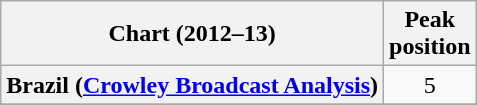<table class="wikitable sortable plainrowheaders" style="text-align:center;">
<tr>
<th scope="col">Chart (2012–13)</th>
<th scope="col">Peak<br>position</th>
</tr>
<tr>
<th scope="row">Brazil (<a href='#'>Crowley Broadcast Analysis</a>)</th>
<td align="center">5</td>
</tr>
<tr>
</tr>
<tr>
</tr>
<tr>
</tr>
</table>
